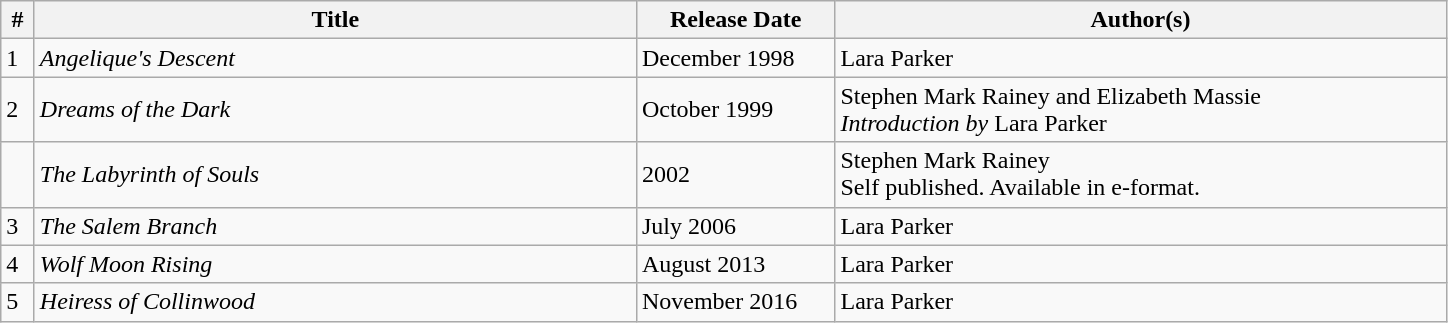<table class="wikitable">
<tr>
<th width="15">#</th>
<th width="394">Title</th>
<th width="125">Release Date</th>
<th width="400">Author(s)</th>
</tr>
<tr>
<td>1</td>
<td><em>Angelique's Descent</em></td>
<td>December 1998</td>
<td>Lara Parker</td>
</tr>
<tr>
<td>2</td>
<td><em>Dreams of the Dark</em></td>
<td>October 1999</td>
<td>Stephen Mark Rainey and Elizabeth Massie<br><em>Introduction by</em> Lara Parker</td>
</tr>
<tr>
<td></td>
<td><em>The Labyrinth of Souls</em></td>
<td>2002</td>
<td>Stephen Mark Rainey<br>Self published. Available in e-format.</td>
</tr>
<tr>
<td>3</td>
<td><em>The Salem Branch</em></td>
<td>July 2006</td>
<td>Lara Parker</td>
</tr>
<tr>
<td>4</td>
<td><em>Wolf Moon Rising</em></td>
<td>August 2013</td>
<td>Lara Parker</td>
</tr>
<tr>
<td>5</td>
<td><em>Heiress of Collinwood</em></td>
<td>November 2016</td>
<td>Lara Parker</td>
</tr>
</table>
